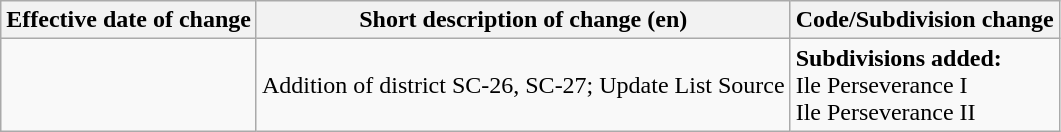<table class="wikitable">
<tr>
<th>Effective date of change</th>
<th>Short description of change (en)</th>
<th>Code/Subdivision change</th>
</tr>
<tr>
<td></td>
<td>Addition of district SC-26, SC-27; Update List Source</td>
<td style=white-space:nowrap><strong>Subdivisions added:</strong><br>  Ile Perseverance I <br>  Ile Perseverance II</td>
</tr>
</table>
